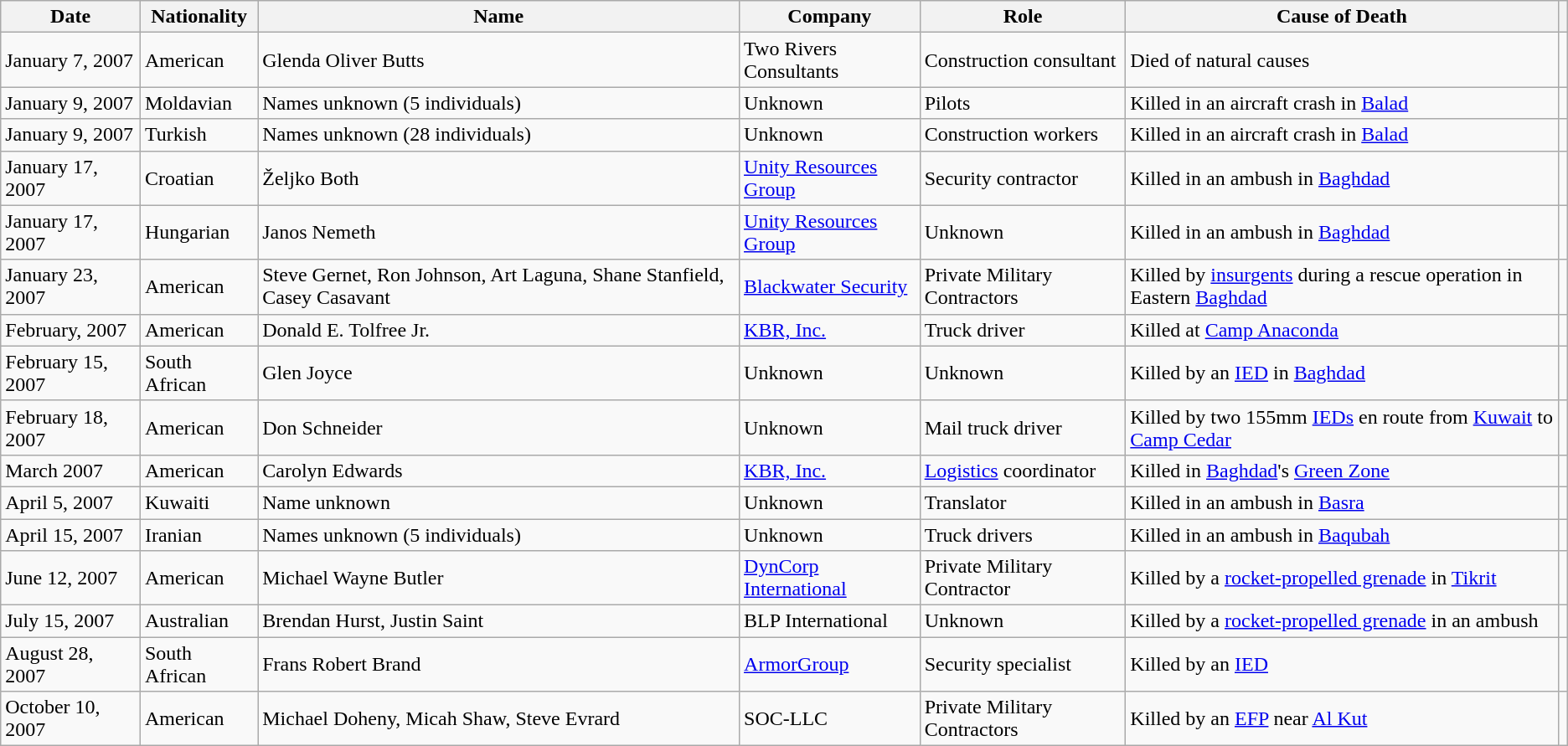<table class="wikitable">
<tr>
<th>Date</th>
<th>Nationality</th>
<th>Name</th>
<th>Company</th>
<th>Role</th>
<th>Cause of Death</th>
<th></th>
</tr>
<tr>
<td>January 7, 2007</td>
<td> American</td>
<td>Glenda Oliver Butts</td>
<td>Two Rivers Consultants</td>
<td>Construction consultant</td>
<td>Died of natural causes</td>
<td></td>
</tr>
<tr>
<td>January 9, 2007</td>
<td> Moldavian</td>
<td>Names unknown (5 individuals)</td>
<td>Unknown</td>
<td>Pilots</td>
<td>Killed in an aircraft crash in <a href='#'>Balad</a></td>
<td></td>
</tr>
<tr>
<td>January 9, 2007</td>
<td> Turkish</td>
<td>Names unknown (28 individuals)</td>
<td>Unknown</td>
<td>Construction workers</td>
<td>Killed in an aircraft crash in <a href='#'>Balad</a></td>
<td></td>
</tr>
<tr>
<td>January 17, 2007</td>
<td> Croatian</td>
<td>Željko Both</td>
<td><a href='#'>Unity Resources Group</a></td>
<td>Security contractor</td>
<td>Killed in an ambush in <a href='#'>Baghdad</a></td>
<td></td>
</tr>
<tr>
<td>January 17, 2007</td>
<td> Hungarian</td>
<td>Janos Nemeth</td>
<td><a href='#'>Unity Resources Group</a></td>
<td>Unknown</td>
<td>Killed in an ambush in <a href='#'>Baghdad</a></td>
<td></td>
</tr>
<tr>
<td>January 23, 2007</td>
<td> American</td>
<td>Steve Gernet, Ron Johnson, Art Laguna, Shane Stanfield, Casey Casavant</td>
<td><a href='#'>Blackwater Security</a></td>
<td>Private Military Contractors</td>
<td>Killed by <a href='#'>insurgents</a> during a rescue operation in Eastern <a href='#'>Baghdad</a></td>
<td></td>
</tr>
<tr>
<td>February, 2007</td>
<td> American</td>
<td>Donald E. Tolfree Jr.</td>
<td><a href='#'>KBR, Inc.</a></td>
<td>Truck driver</td>
<td>Killed at <a href='#'>Camp Anaconda</a></td>
<td></td>
</tr>
<tr>
<td>February 15, 2007</td>
<td> South African</td>
<td>Glen Joyce</td>
<td>Unknown</td>
<td>Unknown</td>
<td>Killed by an <a href='#'>IED</a> in <a href='#'>Baghdad</a></td>
<td></td>
</tr>
<tr>
<td>February 18, 2007</td>
<td> American</td>
<td>Don Schneider</td>
<td>Unknown</td>
<td>Mail truck driver</td>
<td>Killed by two 155mm <a href='#'>IEDs</a> en route from <a href='#'>Kuwait</a> to <a href='#'> Camp Cedar</a></td>
<td></td>
</tr>
<tr>
<td>March 2007</td>
<td> American</td>
<td>Carolyn Edwards</td>
<td><a href='#'>KBR, Inc.</a></td>
<td><a href='#'>Logistics</a> coordinator</td>
<td>Killed in <a href='#'>Baghdad</a>'s <a href='#'>Green Zone</a></td>
<td></td>
</tr>
<tr>
<td>April 5, 2007</td>
<td> Kuwaiti</td>
<td>Name unknown</td>
<td>Unknown</td>
<td>Translator</td>
<td>Killed in an ambush in <a href='#'>Basra</a></td>
<td></td>
</tr>
<tr>
<td>April 15, 2007</td>
<td> Iranian</td>
<td>Names unknown (5 individuals)</td>
<td>Unknown</td>
<td>Truck drivers</td>
<td>Killed in an ambush in <a href='#'>Baqubah</a></td>
<td></td>
</tr>
<tr>
<td>June 12, 2007</td>
<td> American</td>
<td>Michael Wayne Butler</td>
<td><a href='#'>DynCorp International</a></td>
<td>Private Military Contractor</td>
<td>Killed by a <a href='#'>rocket-propelled grenade</a> in <a href='#'>Tikrit</a></td>
<td></td>
</tr>
<tr>
<td>July 15, 2007</td>
<td> Australian</td>
<td>Brendan Hurst, Justin Saint</td>
<td>BLP International</td>
<td>Unknown</td>
<td>Killed by a <a href='#'>rocket-propelled grenade</a> in an ambush</td>
<td></td>
</tr>
<tr>
<td>August 28, 2007</td>
<td> South African</td>
<td>Frans Robert Brand</td>
<td><a href='#'>ArmorGroup</a></td>
<td>Security specialist</td>
<td>Killed by an <a href='#'>IED</a></td>
<td></td>
</tr>
<tr>
<td>October 10, 2007</td>
<td> American</td>
<td>Michael Doheny, Micah Shaw, Steve Evrard</td>
<td>SOC-LLC</td>
<td>Private Military Contractors</td>
<td>Killed by an <a href='#'>EFP</a> near <a href='#'>Al Kut</a></td>
<td></td>
</tr>
</table>
